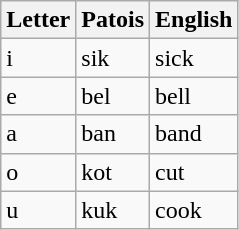<table class="wikitable">
<tr>
<th>Letter</th>
<th>Patois</th>
<th>English</th>
</tr>
<tr>
<td>i</td>
<td>sik</td>
<td>sick</td>
</tr>
<tr>
<td>e</td>
<td>bel</td>
<td>bell</td>
</tr>
<tr>
<td>a</td>
<td>ban</td>
<td>band</td>
</tr>
<tr>
<td>o</td>
<td>kot</td>
<td>cut</td>
</tr>
<tr>
<td>u</td>
<td>kuk</td>
<td>cook</td>
</tr>
</table>
